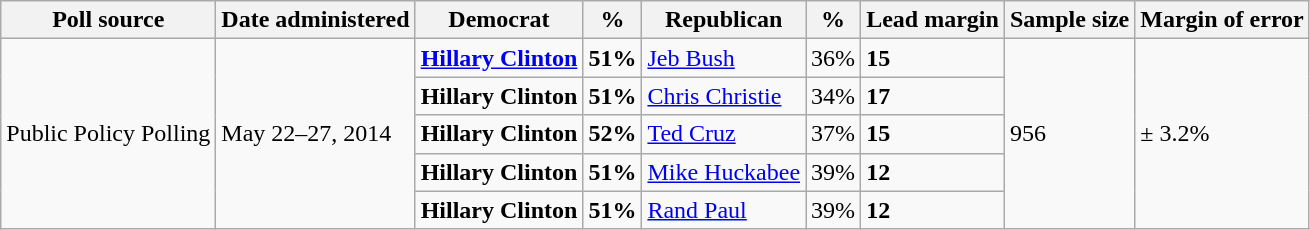<table class="wikitable">
<tr valign=bottom>
<th>Poll source</th>
<th>Date administered</th>
<th>Democrat</th>
<th>%</th>
<th>Republican</th>
<th>%</th>
<th>Lead margin</th>
<th>Sample size</th>
<th>Margin of error</th>
</tr>
<tr>
<td rowspan=5>Public Policy Polling</td>
<td rowspan=5>May 22–27, 2014</td>
<td><strong><a href='#'>Hillary Clinton</a></strong></td>
<td><strong>51%</strong></td>
<td><a href='#'>Jeb Bush</a></td>
<td>36%</td>
<td><strong>15</strong></td>
<td rowspan=5>956</td>
<td rowspan=5>± 3.2%</td>
</tr>
<tr>
<td><strong>Hillary Clinton</strong></td>
<td><strong>51%</strong></td>
<td><a href='#'>Chris Christie</a></td>
<td>34%</td>
<td><strong>17</strong></td>
</tr>
<tr>
<td><strong>Hillary Clinton</strong></td>
<td><strong>52%</strong></td>
<td><a href='#'>Ted Cruz</a></td>
<td>37%</td>
<td><strong>15</strong></td>
</tr>
<tr>
<td><strong>Hillary Clinton</strong></td>
<td><strong>51%</strong></td>
<td><a href='#'>Mike Huckabee</a></td>
<td>39%</td>
<td><strong>12</strong></td>
</tr>
<tr>
<td><strong>Hillary Clinton</strong></td>
<td><strong>51%</strong></td>
<td><a href='#'>Rand Paul</a></td>
<td>39%</td>
<td><strong>12</strong></td>
</tr>
</table>
